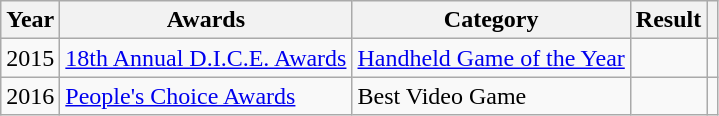<table class="wikitable">
<tr>
<th>Year</th>
<th>Awards</th>
<th>Category</th>
<th>Result</th>
<th></th>
</tr>
<tr>
<td align="center">2015</td>
<td><a href='#'>18th Annual D.I.C.E. Awards</a></td>
<td><a href='#'>Handheld Game of the Year</a></td>
<td></td>
<td align="center"></td>
</tr>
<tr>
<td>2016</td>
<td><a href='#'>People's Choice Awards</a></td>
<td>Best Video Game</td>
<td></td>
<td align="center"></td>
</tr>
</table>
